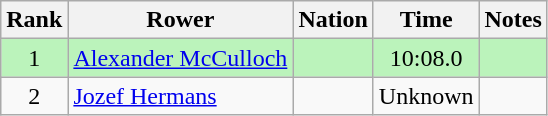<table class="wikitable sortable" style="text-align:center">
<tr>
<th>Rank</th>
<th>Rower</th>
<th>Nation</th>
<th>Time</th>
<th>Notes</th>
</tr>
<tr bgcolor=bbf3bb>
<td>1</td>
<td align=left><a href='#'>Alexander McCulloch</a></td>
<td align=left></td>
<td>10:08.0</td>
<td></td>
</tr>
<tr>
<td>2</td>
<td align=left><a href='#'>Jozef Hermans</a></td>
<td align=left></td>
<td data-sort-value=20:00.0>Unknown</td>
<td></td>
</tr>
</table>
